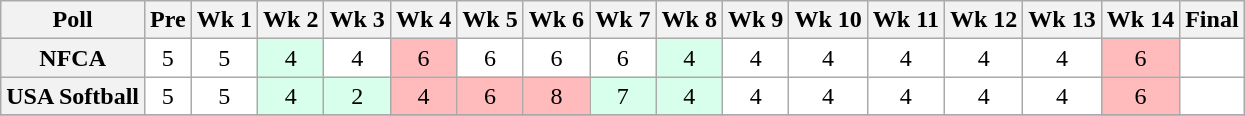<table class="wikitable" style="white-space:nowrap;">
<tr>
<th>Poll</th>
<th>Pre</th>
<th>Wk 1</th>
<th>Wk 2</th>
<th>Wk 3</th>
<th>Wk 4</th>
<th>Wk 5</th>
<th>Wk 6</th>
<th>Wk 7</th>
<th>Wk 8</th>
<th>Wk 9</th>
<th>Wk 10</th>
<th>Wk 11</th>
<th>Wk 12</th>
<th>Wk 13</th>
<th>Wk 14</th>
<th>Final</th>
</tr>
<tr style="text-align:center;">
<th>NFCA</th>
<td style="background:#FFF;">5</td>
<td style="background:#FFF;">5</td>
<td style="background:#D8FFEB;">4</td>
<td style="background:#FFF;">4</td>
<td style="background:#ffbbbb;">6</td>
<td style="background:#FFF;">6</td>
<td style="background:#FFF;">6</td>
<td style="background:#FFF;">6</td>
<td style="background:#D8FFEB;">4</td>
<td style="background:#FFF;">4</td>
<td style="background:#FFF;">4</td>
<td style="background:#FFF;">4</td>
<td style="background:#FFF;">4</td>
<td style="background:#FFF;">4</td>
<td style="background:#ffbbbb;">6</td>
<td style="background:#FFF;"></td>
</tr>
<tr style="text-align:center;">
<th>USA Softball</th>
<td style="background:#FFF;">5</td>
<td style="background:#FFF;">5</td>
<td style="background:#D8FFEB;">4</td>
<td style="background:#D8FFEB;">2</td>
<td style="background:#ffbbbb;">4</td>
<td style="background:#ffbbbb;">6</td>
<td style="background:#ffbbbb;">8</td>
<td style="background:#D8FFEB;">7</td>
<td style="background:#D8FFEB;">4</td>
<td style="background:#FFF;">4</td>
<td style="background:#FFF;">4</td>
<td style="background:#FFF;">4</td>
<td style="background:#FFF;">4</td>
<td style="background:#FFF;">4</td>
<td style="background:#ffbbbb;">6</td>
<td style="background:#FFF;"></td>
</tr>
<tr style="background:#f9f9f9;">
</tr>
</table>
